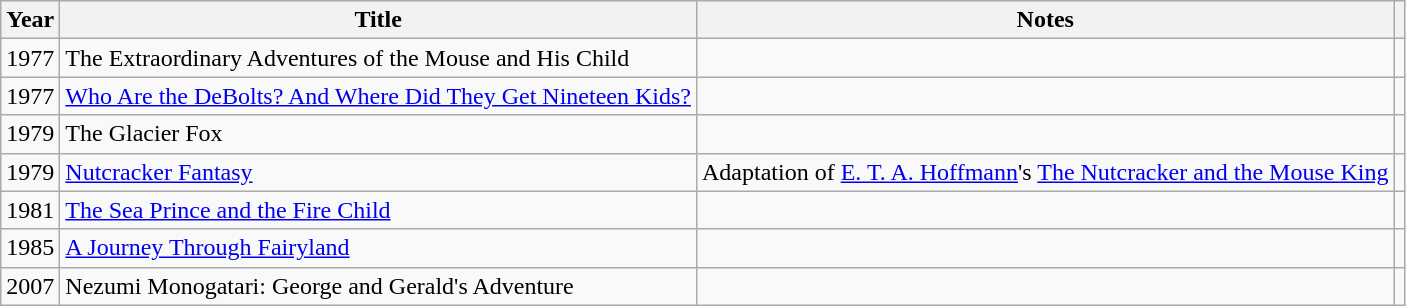<table class="wikitable sortable">
<tr>
<th>Year</th>
<th>Title</th>
<th>Notes</th>
<th class="unsortable"></th>
</tr>
<tr>
<td>1977</td>
<td>The Extraordinary Adventures of the Mouse and His Child</td>
<td></td>
<td></td>
</tr>
<tr>
<td>1977</td>
<td><a href='#'>Who Are the DeBolts? And Where Did They Get Nineteen Kids?</a></td>
<td></td>
<td></td>
</tr>
<tr>
<td>1979</td>
<td>The Glacier Fox</td>
<td></td>
<td></td>
</tr>
<tr>
<td>1979</td>
<td><a href='#'>Nutcracker Fantasy</a></td>
<td>Adaptation of <a href='#'>E. T. A. Hoffmann</a>'s <a href='#'>The Nutcracker and the Mouse King</a></td>
<td></td>
</tr>
<tr>
<td>1981</td>
<td><a href='#'>The Sea Prince and the Fire Child</a></td>
<td></td>
<td></td>
</tr>
<tr>
<td>1985</td>
<td><a href='#'>A Journey Through Fairyland</a></td>
<td></td>
<td></td>
</tr>
<tr>
<td>2007</td>
<td>Nezumi Monogatari: George and Gerald's Adventure</td>
<td></td>
<td></td>
</tr>
</table>
